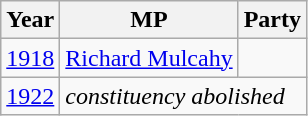<table class="wikitable">
<tr>
<th>Year</th>
<th>MP</th>
<th colspan="2">Party</th>
</tr>
<tr>
<td><a href='#'>1918</a></td>
<td><a href='#'>Richard Mulcahy</a></td>
<td></td>
</tr>
<tr>
<td><a href='#'>1922</a></td>
<td colspan="3"><em>constituency abolished</em></td>
</tr>
</table>
